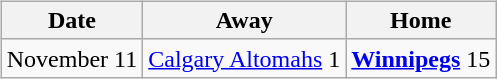<table cellspacing="10">
<tr>
<td valign="top"><br><table class="wikitable">
<tr>
<th>Date</th>
<th>Away</th>
<th>Home</th>
</tr>
<tr>
<td>November 11</td>
<td><a href='#'>Calgary Altomahs</a> 1</td>
<td><strong><a href='#'>Winnipegs</a></strong> 15</td>
</tr>
</table>
</td>
</tr>
</table>
